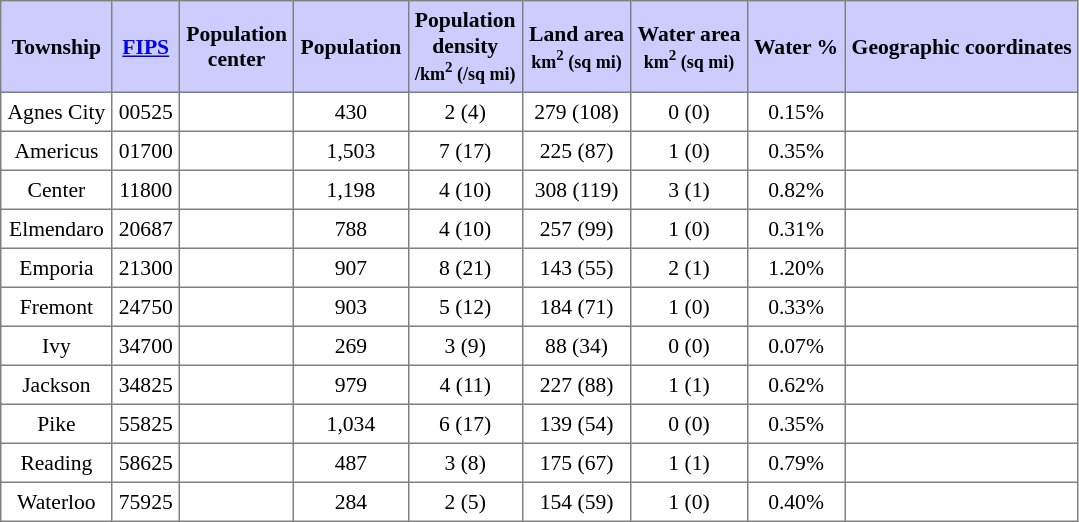<table class="toccolours" border=1 cellspacing=0 cellpadding=4 style="text-align:center; border-collapse:collapse; font-size:90%;">
<tr style="background:#ccccff">
<th>Township</th>
<th><a href='#'>FIPS</a></th>
<th>Population<br>center</th>
<th>Population</th>
<th>Population<br>density<br><small>/km<sup>2</sup> (/sq mi)</small></th>
<th>Land area<br><small>km<sup>2</sup> (sq mi)</small></th>
<th>Water area<br><small>km<sup>2</sup> (sq mi)</small></th>
<th>Water %</th>
<th>Geographic coordinates</th>
</tr>
<tr>
<td>Agnes City</td>
<td>00525</td>
<td></td>
<td>430</td>
<td>2 (4)</td>
<td>279 (108)</td>
<td>0 (0)</td>
<td>0.15%</td>
<td></td>
</tr>
<tr>
<td>Americus</td>
<td>01700</td>
<td></td>
<td>1,503</td>
<td>7 (17)</td>
<td>225 (87)</td>
<td>1 (0)</td>
<td>0.35%</td>
<td></td>
</tr>
<tr>
<td>Center</td>
<td>11800</td>
<td></td>
<td>1,198</td>
<td>4 (10)</td>
<td>308 (119)</td>
<td>3 (1)</td>
<td>0.82%</td>
<td></td>
</tr>
<tr>
<td>Elmendaro</td>
<td>20687</td>
<td></td>
<td>788</td>
<td>4 (10)</td>
<td>257 (99)</td>
<td>1 (0)</td>
<td>0.31%</td>
<td></td>
</tr>
<tr>
<td>Emporia</td>
<td>21300</td>
<td></td>
<td>907</td>
<td>8 (21)</td>
<td>143 (55)</td>
<td>2 (1)</td>
<td>1.20%</td>
<td></td>
</tr>
<tr>
<td>Fremont</td>
<td>24750</td>
<td></td>
<td>903</td>
<td>5 (12)</td>
<td>184 (71)</td>
<td>1 (0)</td>
<td>0.33%</td>
<td></td>
</tr>
<tr>
<td>Ivy</td>
<td>34700</td>
<td></td>
<td>269</td>
<td>3 (9)</td>
<td>88 (34)</td>
<td>0 (0)</td>
<td>0.07%</td>
<td></td>
</tr>
<tr>
<td>Jackson</td>
<td>34825</td>
<td></td>
<td>979</td>
<td>4 (11)</td>
<td>227 (88)</td>
<td>1 (1)</td>
<td>0.62%</td>
<td></td>
</tr>
<tr>
<td>Pike</td>
<td>55825</td>
<td></td>
<td>1,034</td>
<td>6 (17)</td>
<td>139 (54)</td>
<td>0 (0)</td>
<td>0.35%</td>
<td></td>
</tr>
<tr>
<td>Reading</td>
<td>58625</td>
<td></td>
<td>487</td>
<td>3 (8)</td>
<td>175 (67)</td>
<td>1 (1)</td>
<td>0.79%</td>
<td></td>
</tr>
<tr>
<td>Waterloo</td>
<td>75925</td>
<td></td>
<td>284</td>
<td>2 (5)</td>
<td>154 (59)</td>
<td>1 (0)</td>
<td>0.40%</td>
<td></td>
</tr>
</table>
